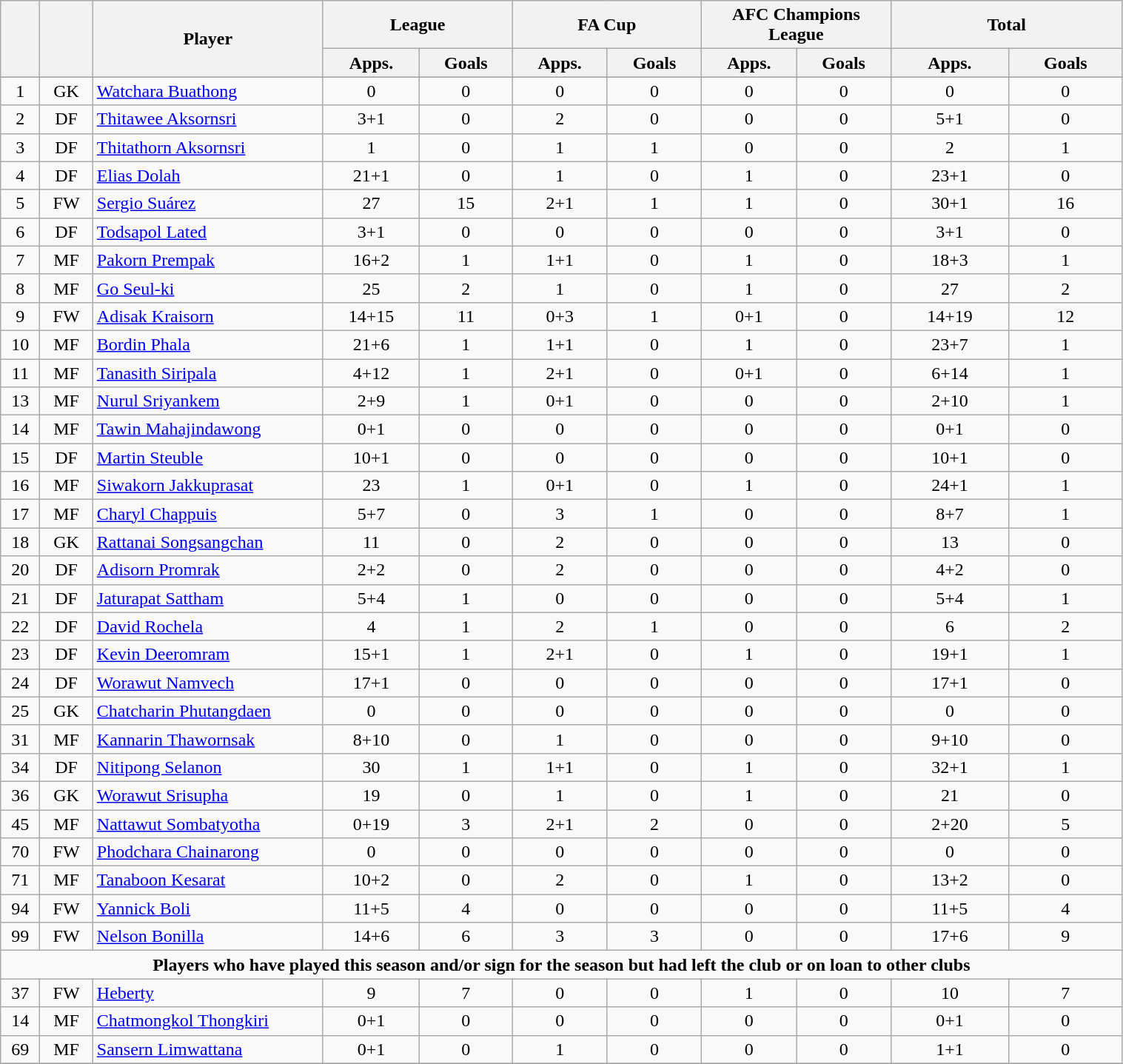<table class="wikitable" style="text-align:center; font-size:100%; width:80%;">
<tr>
<th rowspan=2></th>
<th rowspan=2></th>
<th rowspan=2 width="200">Player</th>
<th colspan=2 width="105">League</th>
<th colspan=2 width="105">FA Cup</th>
<th colspan=2 width="105">AFC Champions League</th>
<th colspan=2 width="130">Total</th>
</tr>
<tr>
<th>Apps.</th>
<th> Goals</th>
<th>Apps.</th>
<th> Goals</th>
<th>Apps.</th>
<th> Goals</th>
<th>Apps.</th>
<th> Goals</th>
</tr>
<tr>
</tr>
<tr>
<td>1</td>
<td>GK</td>
<td align="left"> <a href='#'>Watchara Buathong</a></td>
<td>0</td>
<td>0</td>
<td>0</td>
<td>0</td>
<td>0</td>
<td>0</td>
<td>0</td>
<td>0</td>
</tr>
<tr>
<td>2</td>
<td>DF</td>
<td align="left"> <a href='#'>Thitawee Aksornsri</a></td>
<td>3+1</td>
<td>0</td>
<td>2</td>
<td>0</td>
<td>0</td>
<td>0</td>
<td>5+1</td>
<td>0</td>
</tr>
<tr>
<td>3</td>
<td>DF</td>
<td align="left"> <a href='#'>Thitathorn Aksornsri</a></td>
<td>1</td>
<td>0</td>
<td>1</td>
<td>1</td>
<td>0</td>
<td>0</td>
<td>2</td>
<td>1</td>
</tr>
<tr>
<td>4</td>
<td>DF</td>
<td align="left"> <a href='#'>Elias Dolah</a></td>
<td>21+1</td>
<td>0</td>
<td>1</td>
<td>0</td>
<td>1</td>
<td>0</td>
<td>23+1</td>
<td>0</td>
</tr>
<tr>
<td>5</td>
<td>FW</td>
<td align="left"> <a href='#'>Sergio Suárez</a></td>
<td>27</td>
<td>15</td>
<td>2+1</td>
<td>1</td>
<td>1</td>
<td>0</td>
<td>30+1</td>
<td>16</td>
</tr>
<tr>
<td>6</td>
<td>DF</td>
<td align="left"> <a href='#'>Todsapol Lated</a></td>
<td>3+1</td>
<td>0</td>
<td>0</td>
<td>0</td>
<td>0</td>
<td>0</td>
<td>3+1</td>
<td>0</td>
</tr>
<tr>
<td>7</td>
<td>MF</td>
<td align="left"> <a href='#'>Pakorn Prempak</a></td>
<td>16+2</td>
<td>1</td>
<td>1+1</td>
<td>0</td>
<td>1</td>
<td>0</td>
<td>18+3</td>
<td>1</td>
</tr>
<tr>
<td>8</td>
<td>MF</td>
<td align="left"> <a href='#'>Go Seul-ki</a></td>
<td>25</td>
<td>2</td>
<td>1</td>
<td>0</td>
<td>1</td>
<td>0</td>
<td>27</td>
<td>2</td>
</tr>
<tr>
<td>9</td>
<td>FW</td>
<td align="left"> <a href='#'>Adisak Kraisorn</a></td>
<td>14+15</td>
<td>11</td>
<td>0+3</td>
<td>1</td>
<td>0+1</td>
<td>0</td>
<td>14+19</td>
<td>12</td>
</tr>
<tr>
<td>10</td>
<td>MF</td>
<td align="left"> <a href='#'>Bordin Phala</a></td>
<td>21+6</td>
<td>1</td>
<td>1+1</td>
<td>0</td>
<td>1</td>
<td>0</td>
<td>23+7</td>
<td>1</td>
</tr>
<tr>
<td>11</td>
<td>MF</td>
<td align="left"> <a href='#'>Tanasith Siripala</a></td>
<td>4+12</td>
<td>1</td>
<td>2+1</td>
<td>0</td>
<td>0+1</td>
<td>0</td>
<td>6+14</td>
<td>1</td>
</tr>
<tr>
<td>13</td>
<td>MF</td>
<td align="left"> <a href='#'>Nurul Sriyankem</a></td>
<td>2+9</td>
<td>1</td>
<td>0+1</td>
<td>0</td>
<td>0</td>
<td>0</td>
<td>2+10</td>
<td>1</td>
</tr>
<tr>
<td>14</td>
<td>MF</td>
<td align="left"> <a href='#'>Tawin Mahajindawong</a></td>
<td>0+1</td>
<td>0</td>
<td>0</td>
<td>0</td>
<td>0</td>
<td>0</td>
<td>0+1</td>
<td>0</td>
</tr>
<tr>
<td>15</td>
<td>DF</td>
<td align="left"> <a href='#'>Martin Steuble</a></td>
<td>10+1</td>
<td>0</td>
<td>0</td>
<td>0</td>
<td>0</td>
<td>0</td>
<td>10+1</td>
<td>0</td>
</tr>
<tr>
<td>16</td>
<td>MF</td>
<td align="left"> <a href='#'>Siwakorn Jakkuprasat</a></td>
<td>23</td>
<td>1</td>
<td>0+1</td>
<td>0</td>
<td>1</td>
<td>0</td>
<td>24+1</td>
<td>1</td>
</tr>
<tr>
<td>17</td>
<td>MF</td>
<td align="left"> <a href='#'>Charyl Chappuis</a></td>
<td>5+7</td>
<td>0</td>
<td>3</td>
<td>1</td>
<td>0</td>
<td>0</td>
<td>8+7</td>
<td>1</td>
</tr>
<tr>
<td>18</td>
<td>GK</td>
<td align="left"> <a href='#'>Rattanai Songsangchan</a></td>
<td>11</td>
<td>0</td>
<td>2</td>
<td>0</td>
<td>0</td>
<td>0</td>
<td>13</td>
<td>0</td>
</tr>
<tr>
<td>20</td>
<td>DF</td>
<td align="left"> <a href='#'>Adisorn Promrak</a></td>
<td>2+2</td>
<td>0</td>
<td>2</td>
<td>0</td>
<td>0</td>
<td>0</td>
<td>4+2</td>
<td>0</td>
</tr>
<tr>
<td>21</td>
<td>DF</td>
<td align="left"> <a href='#'>Jaturapat Sattham</a></td>
<td>5+4</td>
<td>1</td>
<td>0</td>
<td>0</td>
<td>0</td>
<td>0</td>
<td>5+4</td>
<td>1</td>
</tr>
<tr>
<td>22</td>
<td>DF</td>
<td align="left"> <a href='#'>David Rochela</a></td>
<td>4</td>
<td>1</td>
<td>2</td>
<td>1</td>
<td>0</td>
<td>0</td>
<td>6</td>
<td>2</td>
</tr>
<tr>
<td>23</td>
<td>DF</td>
<td align="left"> <a href='#'>Kevin Deeromram</a></td>
<td>15+1</td>
<td>1</td>
<td>2+1</td>
<td>0</td>
<td>1</td>
<td>0</td>
<td>19+1</td>
<td>1</td>
</tr>
<tr>
<td>24</td>
<td>DF</td>
<td align="left"> <a href='#'>Worawut Namvech</a></td>
<td>17+1</td>
<td>0</td>
<td>0</td>
<td>0</td>
<td>0</td>
<td>0</td>
<td>17+1</td>
<td>0</td>
</tr>
<tr>
<td>25</td>
<td>GK</td>
<td align="left"> <a href='#'>Chatcharin Phutangdaen</a></td>
<td>0</td>
<td>0</td>
<td>0</td>
<td>0</td>
<td>0</td>
<td>0</td>
<td>0</td>
<td>0</td>
</tr>
<tr>
<td>31</td>
<td>MF</td>
<td align="left"> <a href='#'>Kannarin Thawornsak</a></td>
<td>8+10</td>
<td>0</td>
<td>1</td>
<td>0</td>
<td>0</td>
<td>0</td>
<td>9+10</td>
<td>0</td>
</tr>
<tr>
<td>34</td>
<td>DF</td>
<td align="left"> <a href='#'>Nitipong Selanon</a></td>
<td>30</td>
<td>1</td>
<td>1+1</td>
<td>0</td>
<td>1</td>
<td>0</td>
<td>32+1</td>
<td>1</td>
</tr>
<tr>
<td>36</td>
<td>GK</td>
<td align="left"> <a href='#'>Worawut Srisupha</a></td>
<td>19</td>
<td>0</td>
<td>1</td>
<td>0</td>
<td>1</td>
<td>0</td>
<td>21</td>
<td>0</td>
</tr>
<tr>
<td>45</td>
<td>MF</td>
<td align="left"> <a href='#'>Nattawut Sombatyotha</a></td>
<td>0+19</td>
<td>3</td>
<td>2+1</td>
<td>2</td>
<td>0</td>
<td>0</td>
<td>2+20</td>
<td>5</td>
</tr>
<tr>
<td>70</td>
<td>FW</td>
<td align="left"> <a href='#'>Phodchara Chainarong</a></td>
<td>0</td>
<td>0</td>
<td>0</td>
<td>0</td>
<td>0</td>
<td>0</td>
<td>0</td>
<td>0</td>
</tr>
<tr>
<td>71</td>
<td>MF</td>
<td align="left"> <a href='#'>Tanaboon Kesarat</a></td>
<td>10+2</td>
<td>0</td>
<td>2</td>
<td>0</td>
<td>1</td>
<td>0</td>
<td>13+2</td>
<td>0</td>
</tr>
<tr>
<td>94</td>
<td>FW</td>
<td align="left"> <a href='#'>Yannick Boli</a></td>
<td>11+5</td>
<td>4</td>
<td>0</td>
<td>0</td>
<td>0</td>
<td>0</td>
<td>11+5</td>
<td>4</td>
</tr>
<tr>
<td>99</td>
<td>FW</td>
<td align="left"> <a href='#'>Nelson Bonilla</a></td>
<td>14+6</td>
<td>6</td>
<td>3</td>
<td>3</td>
<td>0</td>
<td>0</td>
<td>17+6</td>
<td>9</td>
</tr>
<tr>
<td colspan="17"><strong>Players who have played this season and/or sign for the season but had left the club or on loan to other clubs</strong></td>
</tr>
<tr>
<td>37</td>
<td>FW</td>
<td align="left"> <a href='#'>Heberty</a></td>
<td>9</td>
<td>7</td>
<td>0</td>
<td>0</td>
<td>1</td>
<td>0</td>
<td>10</td>
<td>7</td>
</tr>
<tr>
<td>14</td>
<td>MF</td>
<td align="left"> <a href='#'>Chatmongkol Thongkiri</a></td>
<td>0+1</td>
<td>0</td>
<td>0</td>
<td>0</td>
<td>0</td>
<td>0</td>
<td>0+1</td>
<td>0</td>
</tr>
<tr>
<td>69</td>
<td>MF</td>
<td align="left"> <a href='#'>Sansern Limwattana</a></td>
<td>0+1</td>
<td>0</td>
<td>1</td>
<td>0</td>
<td>0</td>
<td>0</td>
<td>1+1</td>
<td>0</td>
</tr>
<tr>
</tr>
</table>
